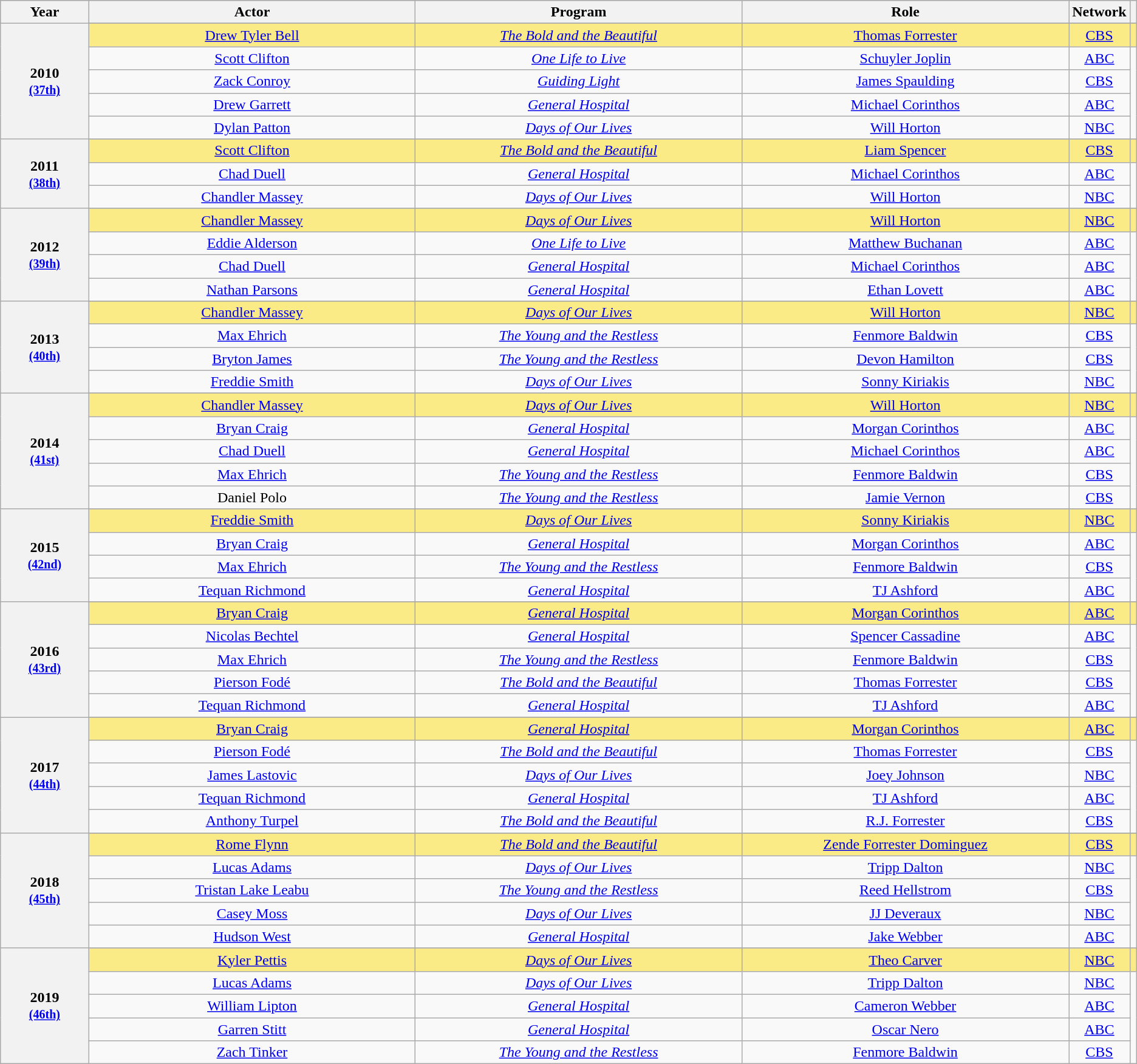<table class="wikitable" rowspan="2"  background: #f6e39c style="text-align: center">
<tr style="background:#bebebe;">
<th scope="col" style="width:8%;">Year</th>
<th scope="col" style="width:30%;">Actor</th>
<th scope="col" style="width:30%;">Program</th>
<th scope="col" style="width:30%;">Role</th>
<th scope="col" style="width:10%;">Network</th>
<th scope="col" style="width:2%;" class="unsortable"></th>
</tr>
<tr>
<th scope="row" rowspan="6">2010 <br><small><a href='#'>(37th)</a></small></th>
</tr>
<tr style="background:#FAEB86">
<td><a href='#'>Drew Tyler Bell</a> </td>
<td><em><a href='#'>The Bold and the Beautiful</a></em></td>
<td><a href='#'>Thomas Forrester</a></td>
<td><a href='#'>CBS</a></td>
<td></td>
</tr>
<tr>
<td><a href='#'>Scott Clifton</a></td>
<td><em><a href='#'>One Life to Live</a></em></td>
<td><a href='#'>Schuyler Joplin</a></td>
<td><a href='#'>ABC</a></td>
<td rowspan="4"></td>
</tr>
<tr>
<td><a href='#'>Zack Conroy</a></td>
<td><em><a href='#'>Guiding Light</a></em></td>
<td><a href='#'>James Spaulding</a></td>
<td><a href='#'>CBS</a></td>
</tr>
<tr>
<td><a href='#'>Drew Garrett</a></td>
<td><em><a href='#'>General Hospital</a></em></td>
<td><a href='#'>Michael Corinthos</a></td>
<td><a href='#'>ABC</a></td>
</tr>
<tr>
<td><a href='#'>Dylan Patton</a></td>
<td><em><a href='#'>Days of Our Lives</a></em></td>
<td><a href='#'>Will Horton</a></td>
<td><a href='#'>NBC</a></td>
</tr>
<tr>
<th scope="row" rowspan="4">2011 <br><small><a href='#'>(38th)</a></small></th>
</tr>
<tr style="background:#FAEB86">
<td><a href='#'>Scott Clifton</a> </td>
<td><em><a href='#'>The Bold and the Beautiful</a></em></td>
<td><a href='#'>Liam Spencer</a></td>
<td><a href='#'>CBS</a></td>
<td></td>
</tr>
<tr>
<td><a href='#'>Chad Duell</a></td>
<td><em><a href='#'>General Hospital</a></em></td>
<td><a href='#'>Michael Corinthos</a></td>
<td><a href='#'>ABC</a></td>
<td rowspan="2"></td>
</tr>
<tr>
<td><a href='#'>Chandler Massey</a></td>
<td><em><a href='#'>Days of Our Lives</a></em></td>
<td><a href='#'>Will Horton</a></td>
<td><a href='#'>NBC</a></td>
</tr>
<tr>
<th scope="row" rowspan="5">2012 <br><small><a href='#'>(39th)</a></small></th>
</tr>
<tr style="background:#FAEB86">
<td><a href='#'>Chandler Massey</a> </td>
<td><em><a href='#'>Days of Our Lives</a></em></td>
<td><a href='#'>Will Horton</a></td>
<td><a href='#'>NBC</a></td>
<td></td>
</tr>
<tr>
<td><a href='#'>Eddie Alderson</a></td>
<td><em><a href='#'>One Life to Live</a></em></td>
<td><a href='#'>Matthew Buchanan</a></td>
<td><a href='#'>ABC</a></td>
<td rowspan="3"></td>
</tr>
<tr>
<td><a href='#'>Chad Duell</a></td>
<td><em><a href='#'>General Hospital</a></em></td>
<td><a href='#'>Michael Corinthos</a></td>
<td><a href='#'>ABC</a></td>
</tr>
<tr>
<td><a href='#'>Nathan Parsons</a></td>
<td><em><a href='#'>General Hospital</a></em></td>
<td><a href='#'>Ethan Lovett</a></td>
<td><a href='#'>ABC</a></td>
</tr>
<tr>
<th scope="row" rowspan="5">2013 <br><small><a href='#'>(40th)</a></small></th>
</tr>
<tr style="background:#FAEB86">
<td><a href='#'>Chandler Massey</a> </td>
<td><em><a href='#'>Days of Our Lives</a></em></td>
<td><a href='#'>Will Horton</a></td>
<td><a href='#'>NBC</a></td>
<td></td>
</tr>
<tr>
<td><a href='#'>Max Ehrich</a></td>
<td><em><a href='#'>The Young and the Restless</a></em></td>
<td><a href='#'>Fenmore Baldwin</a></td>
<td><a href='#'>CBS</a></td>
<td rowspan="3"></td>
</tr>
<tr>
<td><a href='#'>Bryton James</a></td>
<td><em><a href='#'>The Young and the Restless</a></em></td>
<td><a href='#'>Devon Hamilton</a></td>
<td><a href='#'>CBS</a></td>
</tr>
<tr>
<td><a href='#'>Freddie Smith</a></td>
<td><em><a href='#'>Days of Our Lives</a></em></td>
<td><a href='#'>Sonny Kiriakis</a></td>
<td><a href='#'>NBC</a></td>
</tr>
<tr>
<th scope="row" rowspan="6">2014 <br><small><a href='#'>(41st)</a></small></th>
</tr>
<tr style="background:#FAEB86">
<td><a href='#'>Chandler Massey</a> </td>
<td><em><a href='#'>Days of Our Lives</a></em></td>
<td><a href='#'>Will Horton</a></td>
<td><a href='#'>NBC</a></td>
<td></td>
</tr>
<tr>
<td><a href='#'>Bryan Craig</a></td>
<td><em><a href='#'>General Hospital</a></em></td>
<td><a href='#'>Morgan Corinthos</a></td>
<td><a href='#'>ABC</a></td>
<td rowspan="4"></td>
</tr>
<tr>
<td><a href='#'>Chad Duell</a></td>
<td><em><a href='#'>General Hospital</a></em></td>
<td><a href='#'>Michael Corinthos</a></td>
<td><a href='#'>ABC</a></td>
</tr>
<tr>
<td><a href='#'>Max Ehrich</a></td>
<td><em><a href='#'>The Young and the Restless</a></em></td>
<td><a href='#'>Fenmore Baldwin</a></td>
<td><a href='#'>CBS</a></td>
</tr>
<tr>
<td>Daniel Polo</td>
<td><em><a href='#'>The Young and the Restless</a></em></td>
<td><a href='#'>Jamie Vernon</a></td>
<td><a href='#'>CBS</a></td>
</tr>
<tr>
<th scope="row" rowspan="5">2015 <br><small><a href='#'>(42nd)</a></small></th>
</tr>
<tr style="background:#FAEB86">
<td><a href='#'>Freddie Smith</a> </td>
<td><em><a href='#'>Days of Our Lives</a></em></td>
<td><a href='#'>Sonny Kiriakis</a></td>
<td><a href='#'>NBC</a></td>
<td></td>
</tr>
<tr>
<td><a href='#'>Bryan Craig</a></td>
<td><em><a href='#'>General Hospital</a></em></td>
<td><a href='#'>Morgan Corinthos</a></td>
<td><a href='#'>ABC</a></td>
<td rowspan="3"></td>
</tr>
<tr>
<td><a href='#'>Max Ehrich</a></td>
<td><em><a href='#'>The Young and the Restless</a></em></td>
<td><a href='#'>Fenmore Baldwin</a></td>
<td><a href='#'>CBS</a></td>
</tr>
<tr>
<td><a href='#'>Tequan Richmond</a></td>
<td><em><a href='#'>General Hospital</a></em></td>
<td><a href='#'>TJ Ashford</a></td>
<td><a href='#'>ABC</a></td>
</tr>
<tr>
<th scope="row" rowspan="6">2016 <br><small><a href='#'>(43rd)</a></small></th>
</tr>
<tr style="background:#FAEB86">
<td><a href='#'>Bryan Craig</a> </td>
<td><em><a href='#'>General Hospital</a></em></td>
<td><a href='#'>Morgan Corinthos</a></td>
<td><a href='#'>ABC</a></td>
<td></td>
</tr>
<tr>
<td><a href='#'>Nicolas Bechtel</a></td>
<td><em><a href='#'>General Hospital</a></em></td>
<td><a href='#'>Spencer Cassadine</a></td>
<td><a href='#'>ABC</a></td>
<td rowspan="4"></td>
</tr>
<tr>
<td><a href='#'>Max Ehrich</a></td>
<td><em><a href='#'>The Young and the Restless</a></em></td>
<td><a href='#'>Fenmore Baldwin</a></td>
<td><a href='#'>CBS</a></td>
</tr>
<tr>
<td><a href='#'>Pierson Fodé</a></td>
<td><em><a href='#'>The Bold and the Beautiful</a></em></td>
<td><a href='#'>Thomas Forrester</a></td>
<td><a href='#'>CBS</a></td>
</tr>
<tr>
<td><a href='#'>Tequan Richmond</a></td>
<td><em><a href='#'>General Hospital</a></em></td>
<td><a href='#'>TJ Ashford</a></td>
<td><a href='#'>ABC</a></td>
</tr>
<tr>
<th scope="row" rowspan="6">2017 <br><small><a href='#'>(44th)</a></small></th>
</tr>
<tr style="background:#FAEB86">
<td><a href='#'>Bryan Craig</a> </td>
<td><em><a href='#'>General Hospital</a></em></td>
<td><a href='#'>Morgan Corinthos</a></td>
<td><a href='#'>ABC</a></td>
<td></td>
</tr>
<tr>
<td><a href='#'>Pierson Fodé</a></td>
<td><em><a href='#'>The Bold and the Beautiful</a></em></td>
<td><a href='#'>Thomas Forrester</a></td>
<td><a href='#'>CBS</a></td>
<td rowspan="4"></td>
</tr>
<tr>
<td><a href='#'>James Lastovic</a></td>
<td><em><a href='#'>Days of Our Lives</a></em></td>
<td><a href='#'>Joey Johnson</a></td>
<td><a href='#'>NBC</a></td>
</tr>
<tr>
<td><a href='#'>Tequan Richmond</a></td>
<td><em><a href='#'>General Hospital</a></em></td>
<td><a href='#'>TJ Ashford</a></td>
<td><a href='#'>ABC</a></td>
</tr>
<tr>
<td><a href='#'>Anthony Turpel</a></td>
<td><em><a href='#'>The Bold and the Beautiful</a></em></td>
<td><a href='#'>R.J. Forrester</a></td>
<td><a href='#'>CBS</a></td>
</tr>
<tr>
<th scope="row" rowspan="6">2018 <br><small><a href='#'>(45th)</a></small></th>
</tr>
<tr style="background:#FAEB86">
<td><a href='#'>Rome Flynn</a> </td>
<td><em><a href='#'>The Bold and the Beautiful</a></em></td>
<td><a href='#'>Zende Forrester Dominguez</a></td>
<td><a href='#'>CBS</a></td>
<td></td>
</tr>
<tr>
<td><a href='#'>Lucas Adams</a></td>
<td><em><a href='#'>Days of Our Lives</a></em></td>
<td><a href='#'>Tripp Dalton</a></td>
<td><a href='#'>NBC</a></td>
<td rowspan="4"></td>
</tr>
<tr>
<td><a href='#'>Tristan Lake Leabu</a></td>
<td><em><a href='#'>The Young and the Restless</a></em></td>
<td><a href='#'>Reed Hellstrom</a></td>
<td><a href='#'>CBS</a></td>
</tr>
<tr>
<td><a href='#'>Casey Moss</a></td>
<td><em><a href='#'>Days of Our Lives</a></em></td>
<td><a href='#'>JJ Deveraux</a></td>
<td><a href='#'>NBC</a></td>
</tr>
<tr>
<td><a href='#'>Hudson West</a></td>
<td><em><a href='#'>General Hospital</a></em></td>
<td><a href='#'>Jake Webber</a></td>
<td><a href='#'>ABC</a></td>
</tr>
<tr>
<th scope="row" rowspan="6">2019 <br><small><a href='#'>(46th)</a></small></th>
</tr>
<tr style="background:#FAEB86">
<td><a href='#'>Kyler Pettis</a> </td>
<td><em><a href='#'>Days of Our Lives</a></em></td>
<td><a href='#'>Theo Carver</a></td>
<td><a href='#'>NBC</a></td>
<td></td>
</tr>
<tr>
<td><a href='#'>Lucas Adams</a></td>
<td><em><a href='#'>Days of Our Lives</a></em></td>
<td><a href='#'>Tripp Dalton</a></td>
<td><a href='#'>NBC</a></td>
<td rowspan="5"></td>
</tr>
<tr>
<td><a href='#'>William Lipton</a></td>
<td><em><a href='#'>General Hospital</a></em></td>
<td><a href='#'>Cameron Webber</a></td>
<td><a href='#'>ABC</a></td>
</tr>
<tr>
<td><a href='#'>Garren Stitt</a></td>
<td><em><a href='#'>General Hospital</a></em></td>
<td><a href='#'>Oscar Nero</a></td>
<td><a href='#'>ABC</a></td>
</tr>
<tr>
<td><a href='#'>Zach Tinker</a></td>
<td><em><a href='#'>The Young and the Restless</a></em></td>
<td><a href='#'>Fenmore Baldwin</a></td>
<td><a href='#'>CBS</a></td>
</tr>
</table>
